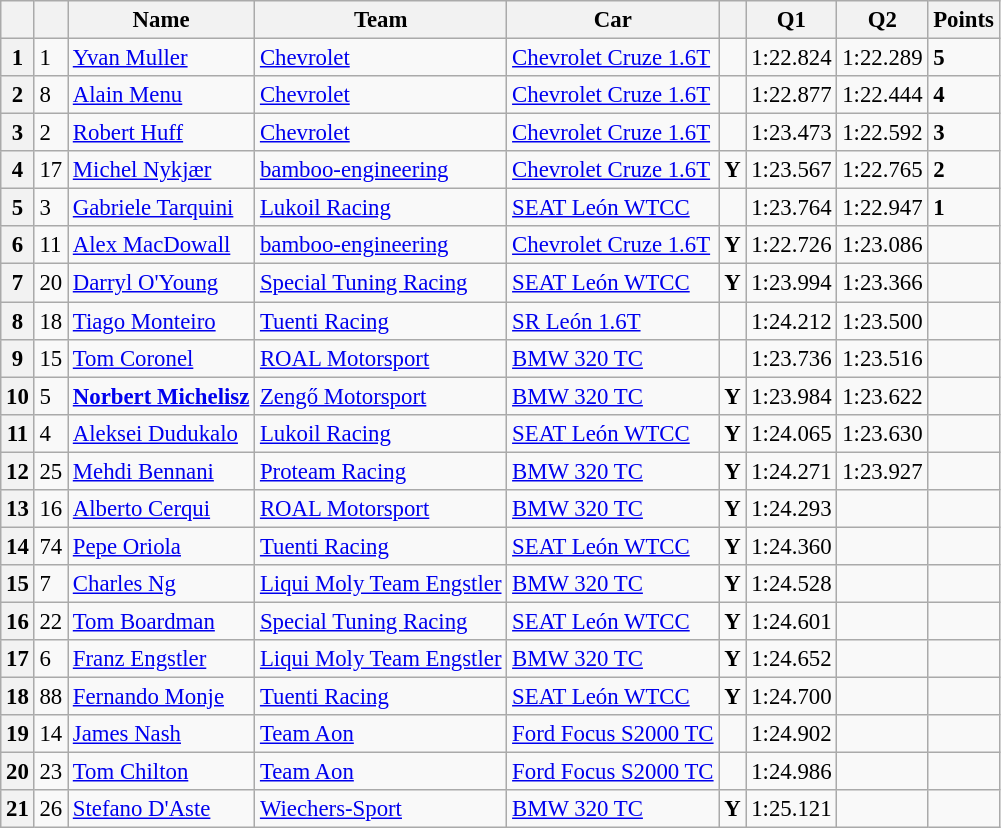<table class="wikitable sortable" style="font-size: 95%;">
<tr>
<th></th>
<th></th>
<th>Name</th>
<th>Team</th>
<th>Car</th>
<th></th>
<th>Q1</th>
<th>Q2</th>
<th>Points</th>
</tr>
<tr>
<th>1</th>
<td>1</td>
<td> <a href='#'>Yvan Muller</a></td>
<td><a href='#'>Chevrolet</a></td>
<td><a href='#'>Chevrolet Cruze 1.6T</a></td>
<td></td>
<td>1:22.824</td>
<td>1:22.289</td>
<td><strong>5</strong></td>
</tr>
<tr>
<th>2</th>
<td>8</td>
<td> <a href='#'>Alain Menu</a></td>
<td><a href='#'>Chevrolet</a></td>
<td><a href='#'>Chevrolet Cruze 1.6T</a></td>
<td></td>
<td>1:22.877</td>
<td>1:22.444</td>
<td><strong>4</strong></td>
</tr>
<tr>
<th>3</th>
<td>2</td>
<td> <a href='#'>Robert Huff</a></td>
<td><a href='#'>Chevrolet</a></td>
<td><a href='#'>Chevrolet Cruze 1.6T</a></td>
<td></td>
<td>1:23.473</td>
<td>1:22.592</td>
<td><strong>3</strong></td>
</tr>
<tr>
<th>4</th>
<td>17</td>
<td> <a href='#'>Michel Nykjær</a></td>
<td><a href='#'>bamboo-engineering</a></td>
<td><a href='#'>Chevrolet Cruze 1.6T</a></td>
<td align=center><strong><span>Y</span></strong></td>
<td>1:23.567</td>
<td>1:22.765</td>
<td><strong>2</strong></td>
</tr>
<tr>
<th>5</th>
<td>3</td>
<td> <a href='#'>Gabriele Tarquini</a></td>
<td><a href='#'>Lukoil Racing</a></td>
<td><a href='#'>SEAT León WTCC</a></td>
<td></td>
<td>1:23.764</td>
<td>1:22.947</td>
<td><strong>1</strong></td>
</tr>
<tr>
<th>6</th>
<td>11</td>
<td> <a href='#'>Alex MacDowall</a></td>
<td><a href='#'>bamboo-engineering</a></td>
<td><a href='#'>Chevrolet Cruze 1.6T</a></td>
<td align=center><strong><span>Y</span></strong></td>
<td>1:22.726</td>
<td>1:23.086</td>
<td></td>
</tr>
<tr>
<th>7</th>
<td>20</td>
<td> <a href='#'>Darryl O'Young</a></td>
<td><a href='#'>Special Tuning Racing</a></td>
<td><a href='#'>SEAT León WTCC</a></td>
<td align=center><strong><span>Y</span></strong></td>
<td>1:23.994</td>
<td>1:23.366</td>
<td></td>
</tr>
<tr>
<th>8</th>
<td>18</td>
<td> <a href='#'>Tiago Monteiro</a></td>
<td><a href='#'>Tuenti Racing</a></td>
<td><a href='#'>SR León 1.6T</a></td>
<td></td>
<td>1:24.212</td>
<td>1:23.500</td>
<td></td>
</tr>
<tr>
<th>9</th>
<td>15</td>
<td> <a href='#'>Tom Coronel</a></td>
<td><a href='#'>ROAL Motorsport</a></td>
<td><a href='#'>BMW 320 TC</a></td>
<td></td>
<td>1:23.736</td>
<td>1:23.516</td>
<td></td>
</tr>
<tr>
<th>10</th>
<td>5</td>
<td> <strong><a href='#'>Norbert Michelisz</a></strong></td>
<td><a href='#'>Zengő Motorsport</a></td>
<td><a href='#'>BMW 320 TC</a></td>
<td align=center><strong><span>Y</span></strong></td>
<td>1:23.984</td>
<td>1:23.622</td>
<td></td>
</tr>
<tr>
<th>11</th>
<td>4</td>
<td> <a href='#'>Aleksei Dudukalo</a></td>
<td><a href='#'>Lukoil Racing</a></td>
<td><a href='#'>SEAT León WTCC</a></td>
<td align=center><strong><span>Y</span></strong></td>
<td>1:24.065</td>
<td>1:23.630</td>
<td></td>
</tr>
<tr>
<th>12</th>
<td>25</td>
<td> <a href='#'>Mehdi Bennani</a></td>
<td><a href='#'>Proteam Racing</a></td>
<td><a href='#'>BMW 320 TC</a></td>
<td align=center><strong><span>Y</span></strong></td>
<td>1:24.271</td>
<td>1:23.927</td>
<td></td>
</tr>
<tr>
<th>13</th>
<td>16</td>
<td> <a href='#'>Alberto Cerqui</a></td>
<td><a href='#'>ROAL Motorsport</a></td>
<td><a href='#'>BMW 320 TC</a></td>
<td align=center><strong><span>Y</span></strong></td>
<td>1:24.293</td>
<td></td>
<td></td>
</tr>
<tr>
<th>14</th>
<td>74</td>
<td> <a href='#'>Pepe Oriola</a></td>
<td><a href='#'>Tuenti Racing</a></td>
<td><a href='#'>SEAT León WTCC</a></td>
<td align=center><strong><span>Y</span></strong></td>
<td>1:24.360</td>
<td></td>
<td></td>
</tr>
<tr>
<th>15</th>
<td>7</td>
<td> <a href='#'>Charles Ng</a></td>
<td><a href='#'>Liqui Moly Team Engstler</a></td>
<td><a href='#'>BMW 320 TC</a></td>
<td align=center><strong><span>Y</span></strong></td>
<td>1:24.528</td>
<td></td>
<td></td>
</tr>
<tr>
<th>16</th>
<td>22</td>
<td> <a href='#'>Tom Boardman</a></td>
<td><a href='#'>Special Tuning Racing</a></td>
<td><a href='#'>SEAT León WTCC</a></td>
<td align=center><strong><span>Y</span></strong></td>
<td>1:24.601</td>
<td></td>
<td></td>
</tr>
<tr>
<th>17</th>
<td>6</td>
<td> <a href='#'>Franz Engstler</a></td>
<td><a href='#'>Liqui Moly Team Engstler</a></td>
<td><a href='#'>BMW 320 TC</a></td>
<td align=center><strong><span>Y</span></strong></td>
<td>1:24.652</td>
<td></td>
<td></td>
</tr>
<tr>
<th>18</th>
<td>88</td>
<td> <a href='#'>Fernando Monje</a></td>
<td><a href='#'>Tuenti Racing</a></td>
<td><a href='#'>SEAT León WTCC</a></td>
<td align=center><strong><span>Y</span></strong></td>
<td>1:24.700</td>
<td></td>
<td></td>
</tr>
<tr>
<th>19</th>
<td>14</td>
<td> <a href='#'>James Nash</a></td>
<td><a href='#'>Team Aon</a></td>
<td><a href='#'>Ford Focus S2000 TC</a></td>
<td></td>
<td>1:24.902</td>
<td></td>
<td></td>
</tr>
<tr>
<th>20</th>
<td>23</td>
<td> <a href='#'>Tom Chilton</a></td>
<td><a href='#'>Team Aon</a></td>
<td><a href='#'>Ford Focus S2000 TC</a></td>
<td></td>
<td>1:24.986</td>
<td></td>
<td></td>
</tr>
<tr>
<th>21</th>
<td>26</td>
<td> <a href='#'>Stefano D'Aste</a></td>
<td><a href='#'>Wiechers-Sport</a></td>
<td><a href='#'>BMW 320 TC</a></td>
<td align=center><strong><span>Y</span></strong></td>
<td>1:25.121</td>
<td></td>
<td></td>
</tr>
</table>
